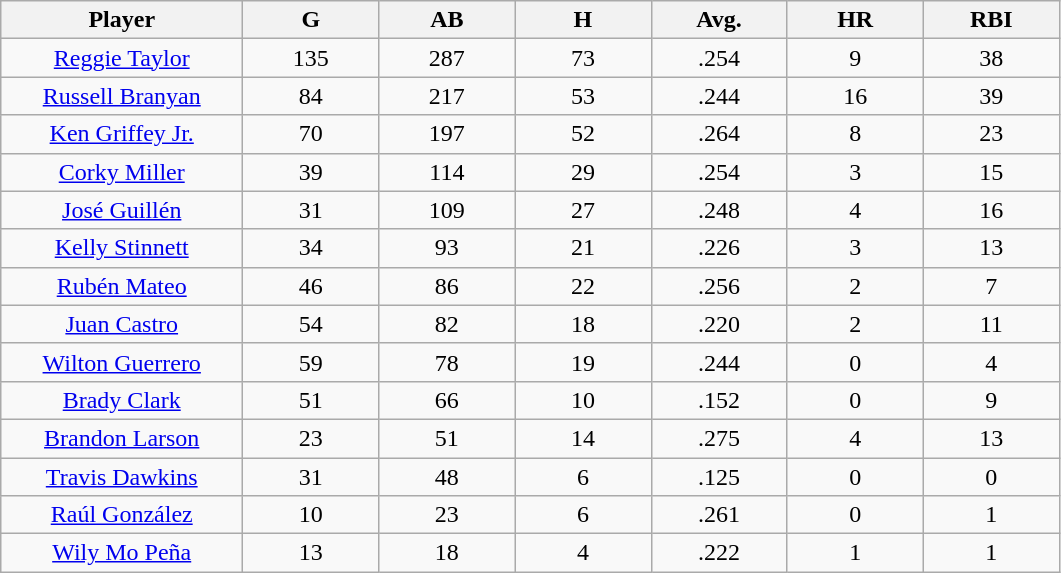<table class="wikitable sortable">
<tr>
<th bgcolor="#DDDDFF" width="16%">Player</th>
<th bgcolor="#DDDDFF" width="9%">G</th>
<th bgcolor="#DDDDFF" width="9%">AB</th>
<th bgcolor="#DDDDFF" width="9%">H</th>
<th bgcolor="#DDDDFF" width="9%">Avg.</th>
<th bgcolor="#DDDDFF" width="9%">HR</th>
<th bgcolor="#DDDDFF" width="9%">RBI</th>
</tr>
<tr align="center">
<td><a href='#'>Reggie Taylor</a></td>
<td>135</td>
<td>287</td>
<td>73</td>
<td>.254</td>
<td>9</td>
<td>38</td>
</tr>
<tr align=center>
<td><a href='#'>Russell Branyan</a></td>
<td>84</td>
<td>217</td>
<td>53</td>
<td>.244</td>
<td>16</td>
<td>39</td>
</tr>
<tr align=center>
<td><a href='#'>Ken Griffey Jr.</a></td>
<td>70</td>
<td>197</td>
<td>52</td>
<td>.264</td>
<td>8</td>
<td>23</td>
</tr>
<tr align="center">
<td><a href='#'>Corky Miller</a></td>
<td>39</td>
<td>114</td>
<td>29</td>
<td>.254</td>
<td>3</td>
<td>15</td>
</tr>
<tr align=center>
<td><a href='#'>José Guillén</a></td>
<td>31</td>
<td>109</td>
<td>27</td>
<td>.248</td>
<td>4</td>
<td>16</td>
</tr>
<tr align=center>
<td><a href='#'>Kelly Stinnett</a></td>
<td>34</td>
<td>93</td>
<td>21</td>
<td>.226</td>
<td>3</td>
<td>13</td>
</tr>
<tr align=center>
<td><a href='#'>Rubén Mateo</a></td>
<td>46</td>
<td>86</td>
<td>22</td>
<td>.256</td>
<td>2</td>
<td>7</td>
</tr>
<tr align=center>
<td><a href='#'>Juan Castro</a></td>
<td>54</td>
<td>82</td>
<td>18</td>
<td>.220</td>
<td>2</td>
<td>11</td>
</tr>
<tr align=center>
<td><a href='#'>Wilton Guerrero</a></td>
<td>59</td>
<td>78</td>
<td>19</td>
<td>.244</td>
<td>0</td>
<td>4</td>
</tr>
<tr align=center>
<td><a href='#'>Brady Clark</a></td>
<td>51</td>
<td>66</td>
<td>10</td>
<td>.152</td>
<td>0</td>
<td>9</td>
</tr>
<tr align=center>
<td><a href='#'>Brandon Larson</a></td>
<td>23</td>
<td>51</td>
<td>14</td>
<td>.275</td>
<td>4</td>
<td>13</td>
</tr>
<tr align=center>
<td><a href='#'>Travis Dawkins</a></td>
<td>31</td>
<td>48</td>
<td>6</td>
<td>.125</td>
<td>0</td>
<td>0</td>
</tr>
<tr align=center>
<td><a href='#'>Raúl González</a></td>
<td>10</td>
<td>23</td>
<td>6</td>
<td>.261</td>
<td>0</td>
<td>1</td>
</tr>
<tr align=center>
<td><a href='#'>Wily Mo Peña</a></td>
<td>13</td>
<td>18</td>
<td>4</td>
<td>.222</td>
<td>1</td>
<td>1</td>
</tr>
</table>
